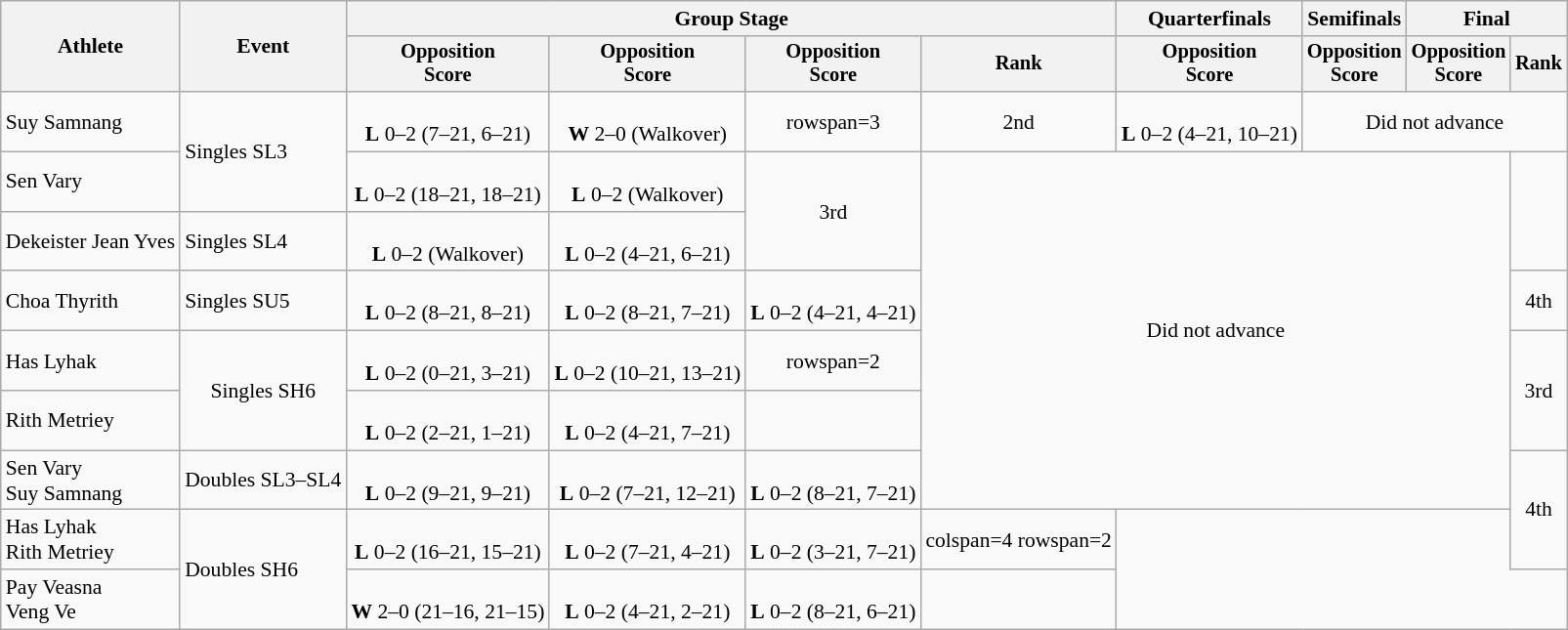<table class="wikitable" style="font-size:90%">
<tr>
<th rowspan=2>Athlete</th>
<th rowspan=2>Event</th>
<th colspan=4>Group Stage</th>
<th>Quarterfinals</th>
<th>Semifinals</th>
<th colspan=2>Final</th>
</tr>
<tr style="font-size:95%">
<th>Opposition<br>Score</th>
<th>Opposition<br>Score</th>
<th>Opposition<br>Score</th>
<th>Rank</th>
<th>Opposition<br>Score</th>
<th>Opposition<br>Score</th>
<th>Opposition<br>Score</th>
<th>Rank</th>
</tr>
<tr style="text-align:center">
<td style="text-align:left">Suy Samnang</td>
<td style="text-align:left" rowspan=2>Singles SL3</td>
<td><br><strong>L</strong> 0–2 (7–21, 6–21)</td>
<td><br><strong>W</strong> 2–0 (Walkover)</td>
<td>rowspan=3 </td>
<td>2nd</td>
<td><br><strong>L</strong> 0–2 (4–21, 10–21)</td>
<td colspan=3>Did not advance</td>
</tr>
<tr style="text-align:center">
<td style="text-align:left">Sen Vary</td>
<td><br><strong>L</strong> 0–2 (18–21, 18–21)</td>
<td><br><strong>L</strong> 0–2 (Walkover)</td>
<td rowspan=2>3rd</td>
<td rowspan=6 colspan=4>Did not advance</td>
</tr>
<tr style="text-align:center">
<td style="text-align:left">Dekeister Jean Yves</td>
<td style="text-align:left">Singles SL4</td>
<td><br><strong>L</strong> 0–2 (Walkover)</td>
<td><br><strong>L</strong> 0–2 (4–21, 6–21)</td>
</tr>
<tr style="text-align:center">
<td style="text-align:left">Choa Thyrith</td>
<td style="text-align:left">Singles SU5</td>
<td><br><strong>L</strong> 0–2 (8–21, 8–21)</td>
<td><br><strong>L</strong> 0–2 (8–21, 7–21)</td>
<td><br><strong>L</strong> 0–2 (4–21, 4–21)</td>
<td>4th</td>
</tr>
<tr style="text-align:center">
<td style="text-align:left">Has Lyhak</td>
<td align-left rowspan=2>Singles SH6</td>
<td><br><strong>L</strong> 0–2 (0–21, 3–21)</td>
<td><br><strong>L</strong> 0–2 (10–21, 13–21)</td>
<td>rowspan=2 </td>
<td rowspan=2>3rd</td>
</tr>
<tr style="text-align:center">
<td style="text-align:left">Rith Metriey</td>
<td><br><strong>L</strong> 0–2 (2–21, 1–21)</td>
<td><br><strong>L</strong> 0–2 (4–21, 7–21)</td>
</tr>
<tr style="text-align:center">
<td style="text-align:left">Sen Vary<br>Suy Samnang</td>
<td style="text-align:left">Doubles SL3–SL4</td>
<td><br><strong>L</strong> 0–2 (9–21, 9–21)</td>
<td><br><strong>L</strong> 0–2 (7–21, 12–21)</td>
<td><br><strong>L</strong> 0–2 (8–21, 7–21)</td>
<td rowspan=2>4th</td>
</tr>
<tr style="text-align:center">
<td style="text-align:left">Has Lyhak<br>Rith Metriey</td>
<td style="text-align:left" rowspan=2>Doubles SH6</td>
<td><br><strong>L</strong> 0–2 (16–21, 15–21)</td>
<td><br><strong>L</strong> 0–2 (7–21, 4–21)</td>
<td><br><strong>L</strong> 0–2 (3–21, 7–21)</td>
<td>colspan=4 rowspan=2 </td>
</tr>
<tr style="text-align:center">
<td style="text-align:left">Pay Veasna<br>Veng Ve</td>
<td><br><strong>W</strong> 2–0 (21–16, 21–15)</td>
<td><br><strong>L</strong> 0–2 (4–21, 2–21)</td>
<td><br><strong>L</strong> 0–2 (8–21, 6–21)</td>
<td></td>
</tr>
</table>
